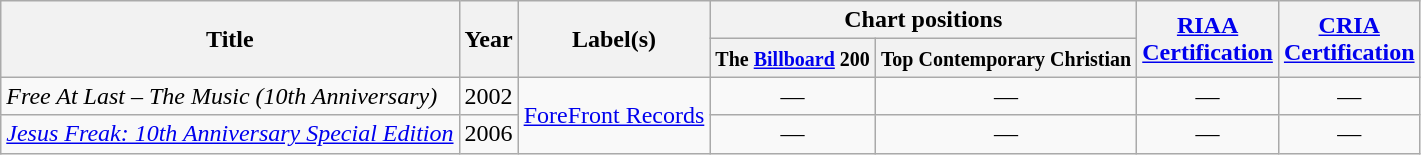<table class="wikitable">
<tr>
<th rowspan="2">Title</th>
<th rowspan="2">Year</th>
<th rowspan="2">Label(s)</th>
<th colspan="2">Chart positions</th>
<th rowspan="2"><a href='#'>RIAA <br> Certification</a></th>
<th rowspan="2"><a href='#'>CRIA <br> Certification</a></th>
</tr>
<tr>
<th><small>The <a href='#'>Billboard</a> 200</small></th>
<th><small>Top Contemporary Christian</small></th>
</tr>
<tr>
<td align="left"><em>Free At Last – The Music (10th Anniversary)</em></td>
<td align="center">2002</td>
<td rowspan="2" align="center"><a href='#'>ForeFront Records</a></td>
<td align="center">—</td>
<td align="center">—</td>
<td align="center">—</td>
<td align="center">—</td>
</tr>
<tr>
<td align="left"><em><a href='#'>Jesus Freak: 10th Anniversary Special Edition</a></em></td>
<td align="center">2006</td>
<td align="center">—</td>
<td align="center">—</td>
<td align="center">—</td>
<td align="center">—</td>
</tr>
</table>
